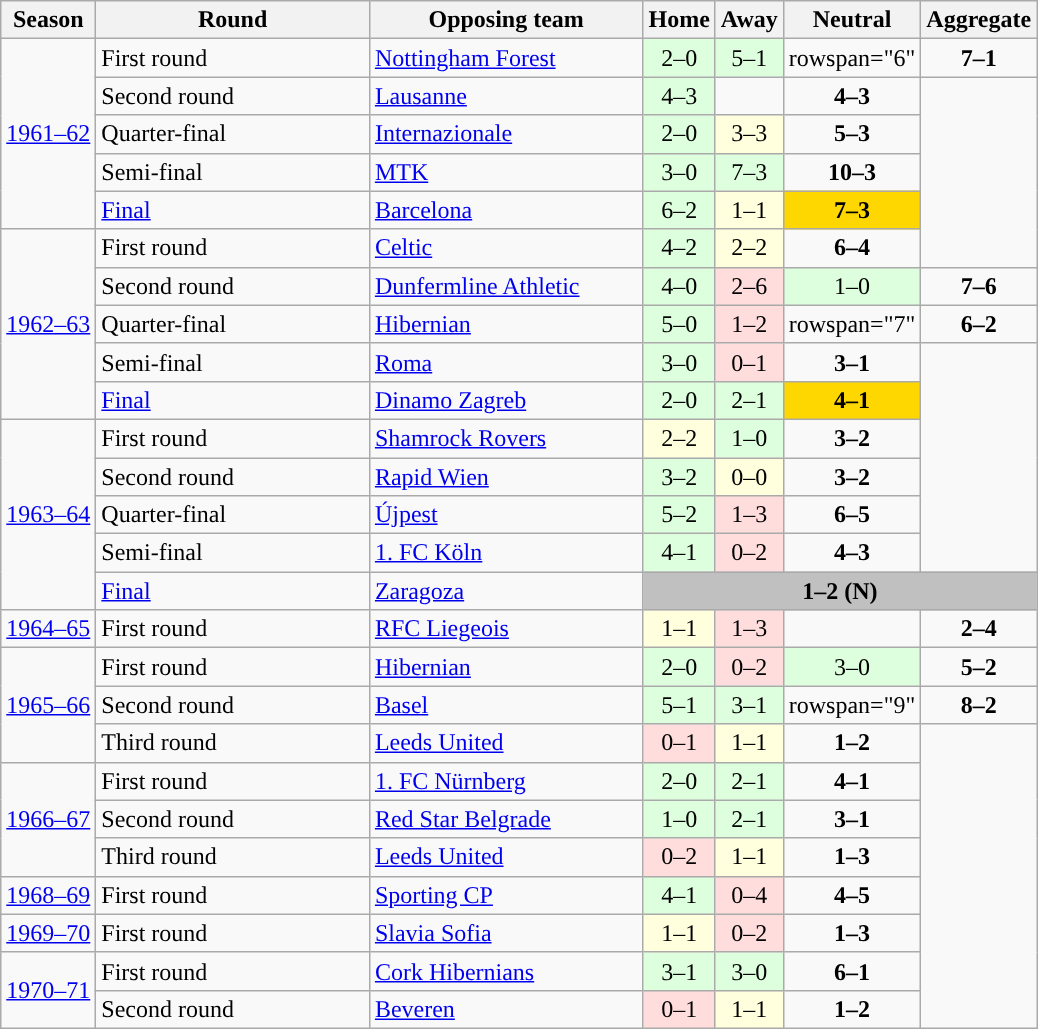<table class="wikitable">
<tr>
<th>Season</th>
<th width=175>Round</th>
<th width=175>Opposing team</th>
<th>Home</th>
<th>Away</th>
<th>Neutral</th>
<th>Aggregate</th>
</tr>
<tr>
<td rowspan="5"><a href='#'>1961–62</a></td>
<td>First round</td>
<td> <a href='#'>Nottingham Forest</a></td>
<td style="text-align:center; background:#dfd;">2–0</td>
<td style="text-align:center; background:#dfd;">5–1</td>
<td>rowspan="6" </td>
<td style="text-align:center;"><strong>7–1</strong></td>
</tr>
<tr>
<td>Second round</td>
<td> <a href='#'>Lausanne</a></td>
<td style="text-align:center; background:#dfd;">4–3</td>
<td></td>
<td style="text-align:center;"><strong>4–3</strong></td>
</tr>
<tr>
<td>Quarter-final</td>
<td> <a href='#'>Internazionale</a></td>
<td style="text-align:center; background:#dfd;">2–0</td>
<td style="text-align:center; background:#ffd;">3–3</td>
<td style="text-align:center;"><strong>5–3</strong></td>
</tr>
<tr>
<td>Semi-final</td>
<td> <a href='#'>MTK</a></td>
<td style="text-align:center; background:#dfd;">3–0</td>
<td style="text-align:center; background:#dfd;">7–3</td>
<td style="text-align:center;"><strong>10–3</strong></td>
</tr>
<tr>
<td><a href='#'>Final</a></td>
<td> <a href='#'>Barcelona</a></td>
<td style="text-align:center; background:#dfd;">6–2</td>
<td style="text-align:center; background:#ffd;">1–1</td>
<td bgcolor="gold" style="text-align:center;"><strong>7–3</strong></td>
</tr>
<tr>
<td rowspan="5"><a href='#'>1962–63</a></td>
<td>First round</td>
<td> <a href='#'>Celtic</a></td>
<td style="text-align:center; background:#dfd;">4–2</td>
<td style="text-align:center; background:#ffd;">2–2</td>
<td style="text-align:center;"><strong>6–4</strong></td>
</tr>
<tr>
<td>Second round</td>
<td> <a href='#'>Dunfermline Athletic</a></td>
<td style="text-align:center; background:#dfd;">4–0</td>
<td style="text-align:center; background:#fdd;">2–6</td>
<td style="text-align:center; background:#dfd;">1–0</td>
<td style="text-align:center;"><strong>7–6</strong></td>
</tr>
<tr>
<td>Quarter-final</td>
<td> <a href='#'>Hibernian</a></td>
<td style="text-align:center; background:#dfd;">5–0</td>
<td style="text-align:center; background:#fdd;">1–2</td>
<td>rowspan="7" </td>
<td style="text-align:center;"><strong>6–2</strong></td>
</tr>
<tr>
<td>Semi-final</td>
<td> <a href='#'>Roma</a></td>
<td style="text-align:center; background:#dfd;">3–0</td>
<td style="text-align:center; background:#fdd;">0–1</td>
<td style="text-align:center;"><strong>3–1</strong></td>
</tr>
<tr>
<td><a href='#'>Final</a></td>
<td> <a href='#'>Dinamo Zagreb</a></td>
<td style="text-align:center; background:#dfd;">2–0</td>
<td style="text-align:center; background:#dfd;">2–1</td>
<td bgcolor="gold" style="text-align:center;"><strong>4–1</strong></td>
</tr>
<tr>
<td rowspan="5"><a href='#'>1963–64</a></td>
<td>First round</td>
<td> <a href='#'>Shamrock Rovers</a></td>
<td style="text-align:center; background:#ffd;">2–2</td>
<td style="text-align:center; background:#dfd;">1–0</td>
<td style="text-align:center;"><strong>3–2</strong></td>
</tr>
<tr>
<td>Second round</td>
<td> <a href='#'>Rapid Wien</a></td>
<td style="text-align:center; background:#dfd;">3–2</td>
<td style="text-align:center; background:#ffd;">0–0</td>
<td style="text-align:center;"><strong>3–2</strong></td>
</tr>
<tr>
<td>Quarter-final</td>
<td> <a href='#'>Újpest</a></td>
<td style="text-align:center; background:#dfd;">5–2</td>
<td style="text-align:center; background:#fdd;">1–3</td>
<td style="text-align:center;"><strong>6–5</strong></td>
</tr>
<tr>
<td>Semi-final</td>
<td> <a href='#'>1. FC Köln</a></td>
<td style="text-align:center; background:#dfd;">4–1</td>
<td style="text-align:center; background:#fdd;">0–2</td>
<td style="text-align:center;"><strong>4–3</strong></td>
</tr>
<tr>
<td><a href='#'>Final</a></td>
<td> <a href='#'>Zaragoza</a></td>
<td bgcolor="silver" colspan="4" style="text-align:center;"><strong>1–2 (N)</strong></td>
</tr>
<tr>
<td><a href='#'>1964–65</a></td>
<td>First round</td>
<td> <a href='#'>RFC Liegeois</a></td>
<td style="text-align:center; background:#ffd;">1–1</td>
<td style="text-align:center; background:#fdd;">1–3</td>
<td></td>
<td style="text-align:center;"><strong>2–4</strong></td>
</tr>
<tr>
<td rowspan="3"><a href='#'>1965–66</a></td>
<td>First round</td>
<td> <a href='#'>Hibernian</a></td>
<td style="text-align:center; background:#dfd;">2–0</td>
<td style="text-align:center; background:#fdd;">0–2</td>
<td style="text-align:center; background:#dfd;">3–0</td>
<td style="text-align:center;"><strong>5–2</strong></td>
</tr>
<tr>
<td>Second round</td>
<td> <a href='#'>Basel</a></td>
<td style="text-align:center; background:#dfd;">5–1</td>
<td style="text-align:center; background:#dfd;">3–1</td>
<td>rowspan="9" </td>
<td style="text-align:center;"><strong>8–2</strong></td>
</tr>
<tr>
<td>Third round</td>
<td> <a href='#'>Leeds United</a></td>
<td style="text-align:center; background:#fdd;">0–1</td>
<td style="text-align:center; background:#ffd;">1–1</td>
<td style="text-align:center;"><strong>1–2</strong></td>
</tr>
<tr>
<td rowspan="3"><a href='#'>1966–67</a></td>
<td>First round</td>
<td> <a href='#'>1. FC Nürnberg</a></td>
<td style="text-align:center; background:#dfd;">2–0</td>
<td style="text-align:center; background:#dfd;">2–1</td>
<td style="text-align:center;"><strong>4–1</strong></td>
</tr>
<tr>
<td>Second round</td>
<td> <a href='#'>Red Star Belgrade</a></td>
<td style="text-align:center; background:#dfd;">1–0</td>
<td style="text-align:center; background:#dfd;">2–1</td>
<td style="text-align:center;"><strong>3–1</strong></td>
</tr>
<tr>
<td>Third round</td>
<td> <a href='#'>Leeds United</a></td>
<td style="text-align:center; background:#fdd;">0–2</td>
<td style="text-align:center; background:#ffd;">1–1</td>
<td style="text-align:center;"><strong>1–3</strong></td>
</tr>
<tr>
<td><a href='#'>1968–69</a></td>
<td>First round</td>
<td> <a href='#'>Sporting CP</a></td>
<td style="text-align:center; background:#dfd;">4–1</td>
<td style="text-align:center; background:#fdd;">0–4</td>
<td style="text-align:center;"><strong>4–5</strong></td>
</tr>
<tr>
<td><a href='#'>1969–70</a></td>
<td>First round</td>
<td> <a href='#'>Slavia Sofia</a></td>
<td style="text-align:center; background:#ffd;">1–1</td>
<td style="text-align:center; background:#fdd;">0–2</td>
<td style="text-align:center;"><strong>1–3</strong></td>
</tr>
<tr>
<td rowspan="2"><a href='#'>1970–71</a></td>
<td>First round</td>
<td> <a href='#'>Cork Hibernians</a></td>
<td style="text-align:center; background:#dfd;">3–1</td>
<td style="text-align:center; background:#dfd;">3–0</td>
<td style="text-align:center;"><strong>6–1</strong></td>
</tr>
<tr>
<td>Second round</td>
<td> <a href='#'>Beveren</a></td>
<td style="text-align:center; background:#fdd;">0–1</td>
<td style="text-align:center; background:#ffd;">1–1</td>
<td style="text-align:center;"><strong>1–2</strong></td>
</tr>
</table>
